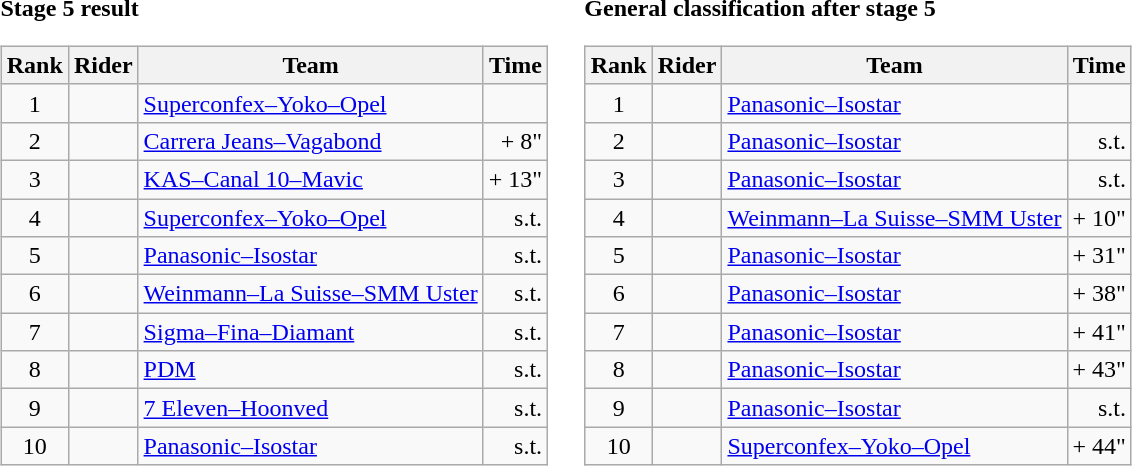<table>
<tr>
<td><strong>Stage 5 result</strong><br><table class="wikitable">
<tr>
<th scope="col">Rank</th>
<th scope="col">Rider</th>
<th scope="col">Team</th>
<th scope="col">Time</th>
</tr>
<tr>
<td style="text-align:center;">1</td>
<td></td>
<td><a href='#'>Superconfex–Yoko–Opel</a></td>
<td style="text-align:right;"></td>
</tr>
<tr>
<td style="text-align:center;">2</td>
<td></td>
<td><a href='#'>Carrera Jeans–Vagabond</a></td>
<td style="text-align:right;">+ 8"</td>
</tr>
<tr>
<td style="text-align:center;">3</td>
<td></td>
<td><a href='#'>KAS–Canal 10–Mavic</a></td>
<td style="text-align:right;">+ 13"</td>
</tr>
<tr>
<td style="text-align:center;">4</td>
<td></td>
<td><a href='#'>Superconfex–Yoko–Opel</a></td>
<td style="text-align:right;">s.t.</td>
</tr>
<tr>
<td style="text-align:center;">5</td>
<td> </td>
<td><a href='#'>Panasonic–Isostar</a></td>
<td style="text-align:right;">s.t.</td>
</tr>
<tr>
<td style="text-align:center;">6</td>
<td></td>
<td><a href='#'>Weinmann–La Suisse–SMM Uster</a></td>
<td style="text-align:right;">s.t.</td>
</tr>
<tr>
<td style="text-align:center;">7</td>
<td></td>
<td><a href='#'>Sigma–Fina–Diamant</a></td>
<td style="text-align:right;">s.t.</td>
</tr>
<tr>
<td style="text-align:center;">8</td>
<td></td>
<td><a href='#'>PDM</a></td>
<td style="text-align:right;">s.t.</td>
</tr>
<tr>
<td style="text-align:center;">9</td>
<td></td>
<td><a href='#'>7 Eleven–Hoonved</a></td>
<td style="text-align:right;">s.t.</td>
</tr>
<tr>
<td style="text-align:center;">10</td>
<td></td>
<td><a href='#'>Panasonic–Isostar</a></td>
<td style="text-align:right;">s.t.</td>
</tr>
</table>
</td>
<td></td>
<td><strong>General classification after stage 5</strong><br><table class="wikitable">
<tr>
<th scope="col">Rank</th>
<th scope="col">Rider</th>
<th scope="col">Team</th>
<th scope="col">Time</th>
</tr>
<tr>
<td style="text-align:center;">1</td>
<td> </td>
<td><a href='#'>Panasonic–Isostar</a></td>
<td style="text-align:right;"></td>
</tr>
<tr>
<td style="text-align:center;">2</td>
<td></td>
<td><a href='#'>Panasonic–Isostar</a></td>
<td style="text-align:right;">s.t.</td>
</tr>
<tr>
<td style="text-align:center;">3</td>
<td></td>
<td><a href='#'>Panasonic–Isostar</a></td>
<td style="text-align:right;">s.t.</td>
</tr>
<tr>
<td style="text-align:center;">4</td>
<td></td>
<td><a href='#'>Weinmann–La Suisse–SMM Uster</a></td>
<td style="text-align:right;">+ 10"</td>
</tr>
<tr>
<td style="text-align:center;">5</td>
<td></td>
<td><a href='#'>Panasonic–Isostar</a></td>
<td style="text-align:right;">+ 31"</td>
</tr>
<tr>
<td style="text-align:center;">6</td>
<td></td>
<td><a href='#'>Panasonic–Isostar</a></td>
<td style="text-align:right;">+ 38"</td>
</tr>
<tr>
<td style="text-align:center;">7</td>
<td></td>
<td><a href='#'>Panasonic–Isostar</a></td>
<td style="text-align:right;">+ 41"</td>
</tr>
<tr>
<td style="text-align:center;">8</td>
<td></td>
<td><a href='#'>Panasonic–Isostar</a></td>
<td style="text-align:right;">+ 43"</td>
</tr>
<tr>
<td style="text-align:center;">9</td>
<td></td>
<td><a href='#'>Panasonic–Isostar</a></td>
<td style="text-align:right;">s.t.</td>
</tr>
<tr>
<td style="text-align:center;">10</td>
<td></td>
<td><a href='#'>Superconfex–Yoko–Opel</a></td>
<td style="text-align:right;">+ 44"</td>
</tr>
</table>
</td>
</tr>
</table>
